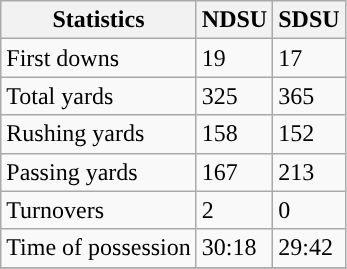<table class="wikitable">
<tr>
<th>Statistics</th>
<th>NDSU</th>
<th>SDSU</th>
</tr>
<tr>
<td>First downs</td>
<td>19</td>
<td>17</td>
</tr>
<tr>
<td>Total yards</td>
<td>325</td>
<td>365</td>
</tr>
<tr>
<td>Rushing yards</td>
<td>158</td>
<td>152</td>
</tr>
<tr>
<td>Passing yards</td>
<td>167</td>
<td>213</td>
</tr>
<tr>
<td>Turnovers</td>
<td>2</td>
<td>0</td>
</tr>
<tr>
<td>Time of possession</td>
<td>30:18</td>
<td>29:42</td>
</tr>
<tr>
</tr>
</table>
